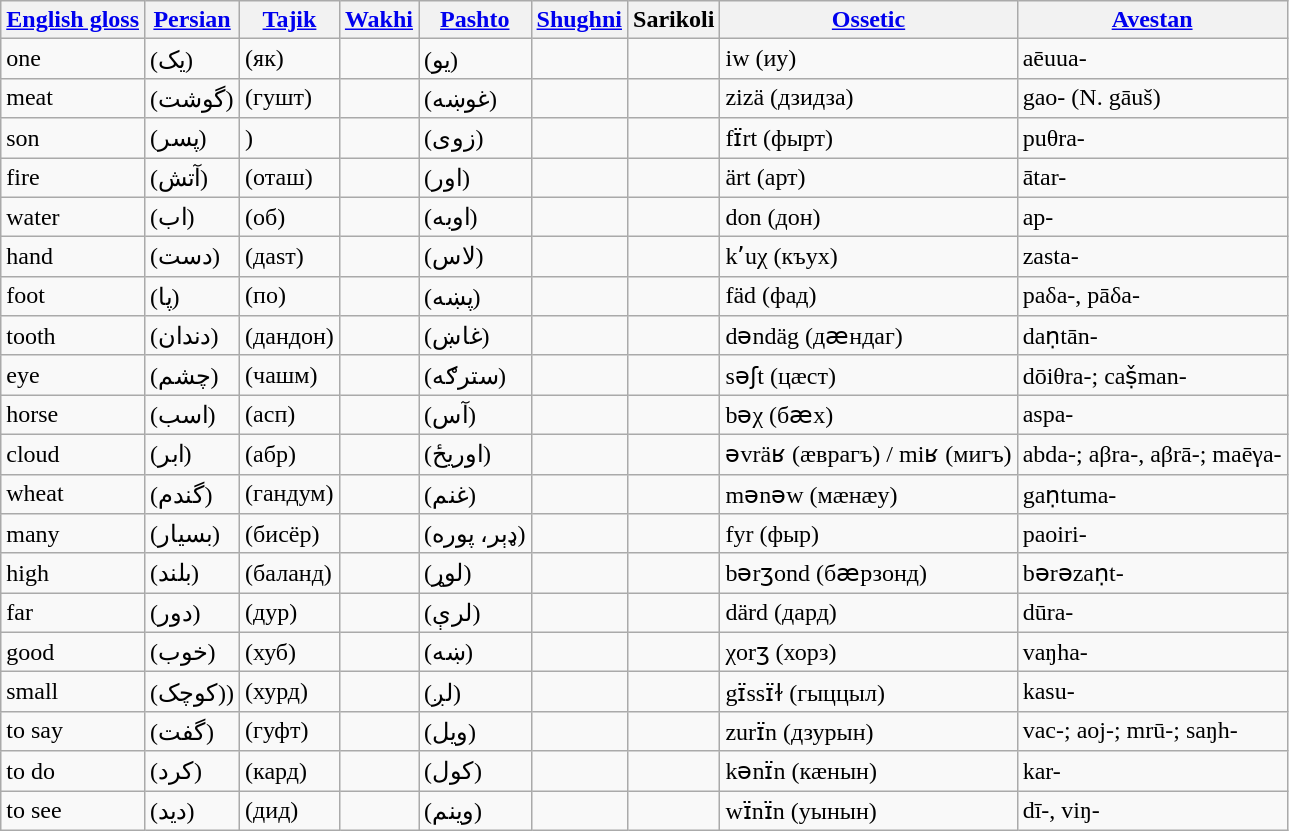<table class="wikitable">
<tr>
<th><a href='#'>English gloss</a></th>
<th><a href='#'>Persian</a></th>
<th><a href='#'>Tajik</a></th>
<th><a href='#'>Wakhi</a></th>
<th><a href='#'>Pashto</a></th>
<th><a href='#'>Shughni</a></th>
<th>Sarikoli</th>
<th><a href='#'>Ossetic</a></th>
<th><a href='#'>Avestan</a></th>
</tr>
<tr>
<td>one</td>
<td> (یک)</td>
<td> (‍як)</td>
<td></td>
<td> (يو)</td>
<td></td>
<td></td>
<td>iw (иу)</td>
<td>aēuua-</td>
</tr>
<tr>
<td>meat</td>
<td> (گوشت)</td>
<td> (гушт)</td>
<td></td>
<td> (غوښه)</td>
<td></td>
<td></td>
<td>zizä (дзидза)</td>
<td>gao- (N. gāuš)</td>
</tr>
<tr>
<td>son</td>
<td> (پسر)</td>
<td>)</td>
<td></td>
<td> (زوی)</td>
<td></td>
<td></td>
<td>fɪ̈rt (фырт)</td>
<td>puθra-</td>
</tr>
<tr>
<td>fire</td>
<td> (آتش)</td>
<td> (оташ)</td>
<td></td>
<td> (اور)</td>
<td></td>
<td></td>
<td>ärt (арт)</td>
<td>ātar-</td>
</tr>
<tr>
<td>water</td>
<td> (اب)</td>
<td> (об)</td>
<td></td>
<td> (اوبه)</td>
<td></td>
<td></td>
<td>don (дон)</td>
<td>ap-</td>
</tr>
<tr>
<td>hand</td>
<td> (دست)</td>
<td> (даѕт)</td>
<td></td>
<td> (لاس)</td>
<td></td>
<td></td>
<td>kʼuχ (къух)</td>
<td>zasta-</td>
</tr>
<tr>
<td>foot</td>
<td> (پا)</td>
<td> (по)</td>
<td></td>
<td> (پښه)</td>
<td></td>
<td></td>
<td>fäd (фад)</td>
<td>paδa-, pāδa-</td>
</tr>
<tr>
<td>tooth</td>
<td> (دندان)</td>
<td> (дандон)</td>
<td></td>
<td> (غاښ)</td>
<td></td>
<td></td>
<td>dəndäg (дӕндаг)</td>
<td>daṇtān-</td>
</tr>
<tr>
<td>eye</td>
<td> (چشم)</td>
<td> (чашм)</td>
<td></td>
<td> (سترګه)</td>
<td></td>
<td></td>
<td>səʃt (цæст)</td>
<td>dōiθra-; caṣ̌man-</td>
</tr>
<tr>
<td>horse</td>
<td> (اسب)</td>
<td> (асп)</td>
<td></td>
<td> (آس)</td>
<td></td>
<td></td>
<td>bəχ (бӕх)</td>
<td>aspa-</td>
</tr>
<tr>
<td>cloud</td>
<td> (ابر)</td>
<td> (абр)</td>
<td></td>
<td> (اوريځ)</td>
<td></td>
<td></td>
<td>əvräʁ (æврагъ) / miʁ (мигъ)</td>
<td>abda-; aβra-, aβrā-; maēγa-</td>
</tr>
<tr>
<td>wheat</td>
<td> (گندم)</td>
<td> (гандум)</td>
<td></td>
<td> (غنم)</td>
<td></td>
<td></td>
<td>mənəw (мæнæу)</td>
<td>gaṇtuma-</td>
</tr>
<tr>
<td>many</td>
<td> (بسيار)</td>
<td> (бисёр)</td>
<td></td>
<td> (ډېر، پوره)</td>
<td></td>
<td></td>
<td>fyr (фыр)</td>
<td>paoiri-</td>
</tr>
<tr>
<td>high</td>
<td> (بلند)</td>
<td> (баланд)</td>
<td></td>
<td> (لوړ)</td>
<td></td>
<td></td>
<td>bərʒond (бӕрзoнд)</td>
<td>bərəzaṇt-</td>
</tr>
<tr>
<td>far</td>
<td> (دور)</td>
<td> (дур)</td>
<td></td>
<td> (لرې)</td>
<td></td>
<td></td>
<td>därd (дард)</td>
<td>dūra-</td>
</tr>
<tr>
<td>good</td>
<td> (خوب)</td>
<td> (хуб)</td>
<td></td>
<td> (ښه)</td>
<td></td>
<td></td>
<td>χorʒ (хорз)</td>
<td>vaŋha-</td>
</tr>
<tr>
<td>small</td>
<td> (کوچک))</td>
<td> (хурд)</td>
<td></td>
<td> (لږ)</td>
<td></td>
<td></td>
<td>gɪ̈ssɪ̈ɫ (гыццыл)</td>
<td>kasu-</td>
</tr>
<tr>
<td>to say</td>
<td> (گفت)</td>
<td> (гуфт)</td>
<td></td>
<td> (ويل)</td>
<td></td>
<td></td>
<td>zurɪ̈n (дзурын)</td>
<td>vac-; aoj-; mrū-; saŋh-</td>
</tr>
<tr>
<td>to do</td>
<td> (کرد)</td>
<td> (кард)</td>
<td></td>
<td> (کول)</td>
<td></td>
<td></td>
<td>kənɪ̈n (кæнын)</td>
<td>kar-</td>
</tr>
<tr>
<td>to see</td>
<td> (ديد)</td>
<td> (дид)</td>
<td></td>
<td> (وينم)</td>
<td></td>
<td></td>
<td>wɪ̈nɪ̈n (уынын)</td>
<td>dī-, viŋ-</td>
</tr>
</table>
